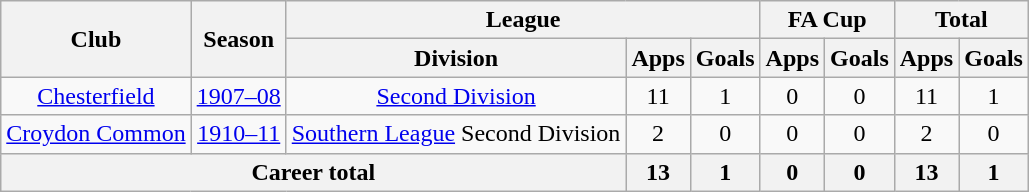<table class="wikitable" style="text-align: center;">
<tr>
<th rowspan="2">Club</th>
<th rowspan="2">Season</th>
<th colspan="3">League</th>
<th colspan="2">FA Cup</th>
<th colspan="2">Total</th>
</tr>
<tr>
<th>Division</th>
<th>Apps</th>
<th>Goals</th>
<th>Apps</th>
<th>Goals</th>
<th>Apps</th>
<th>Goals</th>
</tr>
<tr>
<td><a href='#'>Chesterfield</a></td>
<td><a href='#'>1907–08</a></td>
<td><a href='#'>Second Division</a></td>
<td>11</td>
<td>1</td>
<td>0</td>
<td>0</td>
<td>11</td>
<td>1</td>
</tr>
<tr>
<td><a href='#'>Croydon Common</a></td>
<td><a href='#'>1910–11</a></td>
<td><a href='#'>Southern League</a> Second Division</td>
<td>2</td>
<td>0</td>
<td>0</td>
<td>0</td>
<td>2</td>
<td>0</td>
</tr>
<tr>
<th colspan="3">Career total</th>
<th>13</th>
<th>1</th>
<th>0</th>
<th>0</th>
<th>13</th>
<th>1</th>
</tr>
</table>
